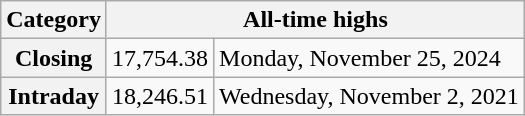<table class="wikitable">
<tr>
<th scope="col">Category</th>
<th scope="col" colspan="2">All-time highs</th>
</tr>
<tr>
<th scope="row">Closing</th>
<td>17,754.38</td>
<td>Monday, November 25, 2024</td>
</tr>
<tr>
<th scope="row">Intraday</th>
<td>18,246.51</td>
<td>Wednesday, November 2, 2021</td>
</tr>
</table>
